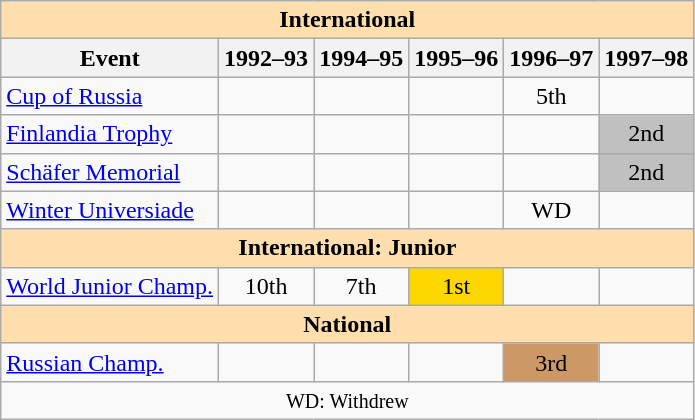<table class="wikitable" style="text-align:center">
<tr>
<th style="background-color: #ffdead; " colspan=6 align=center>International</th>
</tr>
<tr>
<th>Event</th>
<th>1992–93</th>
<th>1994–95</th>
<th>1995–96</th>
<th>1996–97</th>
<th>1997–98</th>
</tr>
<tr>
<td align=left> <a href='#'>Cup of Russia</a></td>
<td></td>
<td></td>
<td></td>
<td>5th</td>
<td></td>
</tr>
<tr>
<td align=left><a href='#'>Finlandia Trophy</a></td>
<td></td>
<td></td>
<td></td>
<td></td>
<td bgcolor=silver>2nd</td>
</tr>
<tr>
<td align=left><a href='#'>Schäfer Memorial</a></td>
<td></td>
<td></td>
<td></td>
<td></td>
<td bgcolor=silver>2nd</td>
</tr>
<tr>
<td align=left><a href='#'>Winter Universiade</a></td>
<td></td>
<td></td>
<td></td>
<td>WD</td>
<td></td>
</tr>
<tr>
<th style="background-color: #ffdead; " colspan=6 align=center>International: Junior</th>
</tr>
<tr>
<td align=left><a href='#'>World Junior Champ.</a></td>
<td>10th</td>
<td>7th</td>
<td bgcolor=gold>1st</td>
<td></td>
<td></td>
</tr>
<tr>
<th style="background-color: #ffdead; " colspan=6 align=center>National</th>
</tr>
<tr>
<td align=left><a href='#'>Russian Champ.</a></td>
<td></td>
<td></td>
<td></td>
<td bgcolor=cc9966>3rd</td>
<td></td>
</tr>
<tr>
<td colspan=6 align=center><small> WD: Withdrew </small></td>
</tr>
</table>
